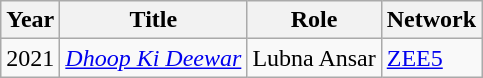<table class="wikitable sortable plainrowheaders">
<tr style="text-align:center;">
<th scope="col">Year</th>
<th scope="col">Title</th>
<th scope="col">Role</th>
<th scope="col">Network</th>
</tr>
<tr>
<td>2021</td>
<td><em><a href='#'>Dhoop Ki Deewar</a></em></td>
<td>Lubna Ansar</td>
<td><a href='#'>ZEE5</a></td>
</tr>
</table>
